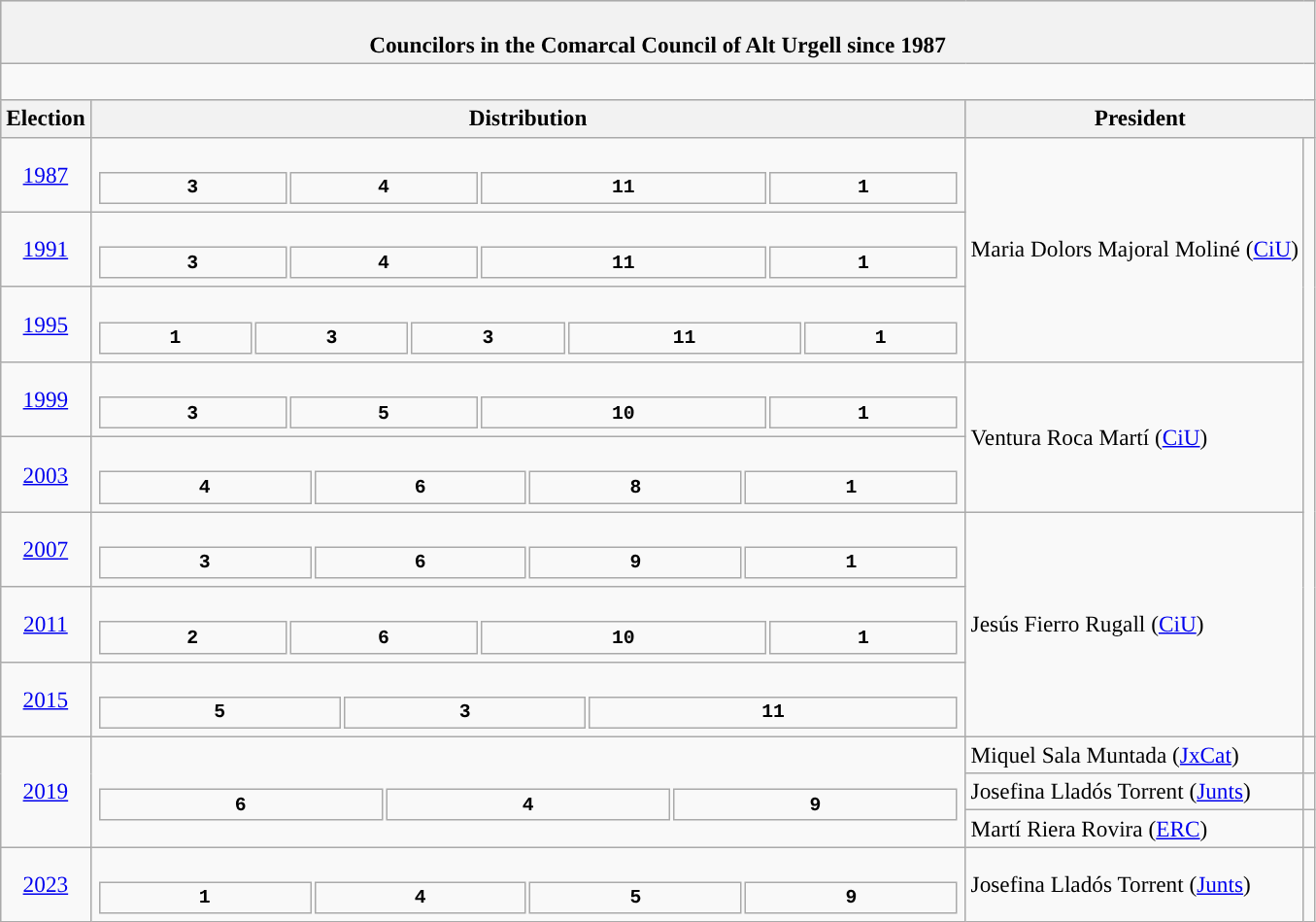<table class="wikitable" style="font-size:97%;">
<tr bgcolor="#CCCCCC">
<th colspan="4"><br>Councilors in the Comarcal Council of Alt Urgell since 1987</th>
</tr>
<tr>
<td colspan="4"><br>










</td>
</tr>
<tr bgcolor="#CCCCCC">
<th>Election</th>
<th>Distribution</th>
<th colspan="2">President</th>
</tr>
<tr>
<td align=center><a href='#'>1987</a></td>
<td><br><table style="width:45em; font-size:85%; text-align:center; font-family:Courier New;">
<tr style="font-weight:bold">
<td style="background:">3</td>
<td style="background:">4</td>
<td style="background:">11</td>
<td style="background:">1</td>
</tr>
</table>
</td>
<td rowspan="3">Maria Dolors Majoral Moliné (<a href='#'>CiU</a>)</td>
<td rowspan="8" style="background:"></td>
</tr>
<tr>
<td align=center><a href='#'>1991</a></td>
<td><br><table style="width:45em; font-size:85%; text-align:center; font-family:Courier New;">
<tr style="font-weight:bold">
<td style="background:">3</td>
<td style="background:">4</td>
<td style="background:">11</td>
<td style="background:">1</td>
</tr>
</table>
</td>
</tr>
<tr>
<td align=center><a href='#'>1995</a></td>
<td><br><table style="width:45em; font-size:85%; text-align:center; font-family:Courier New;">
<tr style="font-weight:bold">
<td style="background:">1</td>
<td style="background:">3</td>
<td style="background:">3</td>
<td style="background:">11</td>
<td style="background:">1</td>
</tr>
</table>
</td>
</tr>
<tr>
<td align=center><a href='#'>1999</a></td>
<td><br><table style="width:45em; font-size:85%; text-align:center; font-family:Courier New;">
<tr style="font-weight:bold">
<td style="background:">3</td>
<td style="background:">5</td>
<td style="background:">10</td>
<td style="background:">1</td>
</tr>
</table>
</td>
<td rowspan="2">Ventura Roca Martí (<a href='#'>CiU</a>)</td>
</tr>
<tr>
<td align=center><a href='#'>2003</a></td>
<td><br><table style="width:45em; font-size:85%; text-align:center; font-family:Courier New;">
<tr style="font-weight:bold">
<td style="background:">4</td>
<td style="background:">6</td>
<td style="background:">8</td>
<td style="background:">1</td>
</tr>
</table>
</td>
</tr>
<tr>
<td align=center><a href='#'>2007</a></td>
<td><br><table style="width:45em; font-size:85%; text-align:center; font-family:Courier New;">
<tr style="font-weight:bold">
<td style="background:">3</td>
<td style="background:">6</td>
<td style="background:">9</td>
<td style="background:">1</td>
</tr>
</table>
</td>
<td rowspan="3">Jesús Fierro Rugall (<a href='#'>CiU</a>)</td>
</tr>
<tr>
<td align=center><a href='#'>2011</a></td>
<td><br><table style="width:45em; font-size:85%; text-align:center; font-family:Courier New;">
<tr style="font-weight:bold">
<td style="background:">2</td>
<td style="background:">6</td>
<td style="background:">10</td>
<td style="background:">1</td>
</tr>
</table>
</td>
</tr>
<tr>
<td align=center><a href='#'>2015</a></td>
<td><br><table style="width:45em; font-size:85%; text-align:center; font-family:Courier New;">
<tr style="font-weight:bold">
<td style="background:">5</td>
<td style="background:">3</td>
<td style="background:">11</td>
</tr>
</table>
</td>
</tr>
<tr>
<td rowspan="3" align=center><a href='#'>2019</a></td>
<td rowspan="3"><br><table style="width:45em; font-size:85%; text-align:center; font-family:Courier New;">
<tr style="font-weight:bold">
<td style="background:">6</td>
<td style="background:">4</td>
<td style="background:">9</td>
</tr>
</table>
</td>
<td>Miquel Sala Muntada (<a href='#'>JxCat</a>) </td>
<td style="background:"></td>
</tr>
<tr>
<td>Josefina Lladós Torrent (<a href='#'>Junts</a>) </td>
<td style="background:"></td>
</tr>
<tr>
<td>Martí Riera Rovira (<a href='#'>ERC</a>) </td>
<td style="background:"></td>
</tr>
<tr>
<td align=center><a href='#'>2023</a></td>
<td><br><table style="width:45em; font-size:85%; text-align:center; font-family:Courier New;">
<tr style="font-weight:bold">
<td style="background:">1</td>
<td style="background:">4</td>
<td style="background:">5</td>
<td style="background:">9</td>
</tr>
</table>
</td>
<td>Josefina Lladós Torrent (<a href='#'>Junts</a>)</td>
<td style="background:"></td>
</tr>
</table>
